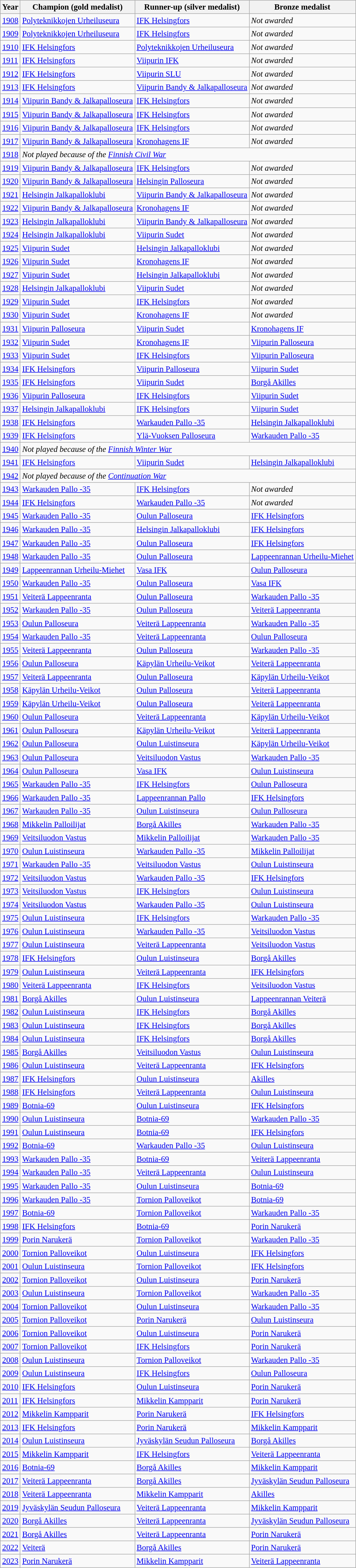<table class="wikitable" style="font-size: 95%;">
<tr>
<th>Year</th>
<th>Champion (gold medalist)</th>
<th>Runner-up (silver medalist)</th>
<th>Bronze medalist</th>
</tr>
<tr>
<td><a href='#'>1908</a></td>
<td><a href='#'>Polyteknikkojen Urheiluseura</a></td>
<td><a href='#'>IFK Helsingfors</a></td>
<td><em>Not awarded</em></td>
</tr>
<tr>
<td><a href='#'>1909</a></td>
<td><a href='#'>Polyteknikkojen Urheiluseura</a></td>
<td><a href='#'>IFK Helsingfors</a></td>
<td><em>Not awarded</em></td>
</tr>
<tr>
<td><a href='#'>1910</a></td>
<td><a href='#'>IFK Helsingfors</a></td>
<td><a href='#'>Polyteknikkojen Urheiluseura</a></td>
<td><em>Not awarded</em></td>
</tr>
<tr>
<td><a href='#'>1911</a></td>
<td><a href='#'>IFK Helsingfors</a></td>
<td><a href='#'>Viipurin IFK</a></td>
<td><em>Not awarded</em></td>
</tr>
<tr>
<td><a href='#'>1912</a></td>
<td><a href='#'>IFK Helsingfors</a></td>
<td><a href='#'>Viipurin SLU</a></td>
<td><em>Not awarded</em></td>
</tr>
<tr>
<td><a href='#'>1913</a></td>
<td><a href='#'>IFK Helsingfors</a></td>
<td><a href='#'>Viipurin Bandy & Jalkapalloseura</a></td>
<td><em>Not awarded</em></td>
</tr>
<tr>
<td><a href='#'>1914</a></td>
<td><a href='#'>Viipurin Bandy & Jalkapalloseura</a></td>
<td><a href='#'>IFK Helsingfors</a></td>
<td><em>Not awarded</em></td>
</tr>
<tr>
<td><a href='#'>1915</a></td>
<td><a href='#'>Viipurin Bandy & Jalkapalloseura</a></td>
<td><a href='#'>IFK Helsingfors</a></td>
<td><em>Not awarded</em></td>
</tr>
<tr>
<td><a href='#'>1916</a></td>
<td><a href='#'>Viipurin Bandy & Jalkapalloseura</a></td>
<td><a href='#'>IFK Helsingfors</a></td>
<td><em>Not awarded</em></td>
</tr>
<tr>
<td><a href='#'>1917</a></td>
<td><a href='#'>Viipurin Bandy & Jalkapalloseura</a></td>
<td><a href='#'>Kronohagens IF</a></td>
<td><em>Not awarded</em></td>
</tr>
<tr>
<td><a href='#'>1918</a></td>
<td colspan=3><em>Not played because of the <a href='#'>Finnish Civil War</a></em></td>
</tr>
<tr>
<td><a href='#'>1919</a></td>
<td><a href='#'>Viipurin Bandy & Jalkapalloseura</a></td>
<td><a href='#'>IFK Helsingfors</a></td>
<td><em>Not awarded</em></td>
</tr>
<tr>
<td><a href='#'>1920</a></td>
<td><a href='#'>Viipurin Bandy & Jalkapalloseura</a></td>
<td><a href='#'>Helsingin Palloseura</a></td>
<td><em>Not awarded</em></td>
</tr>
<tr>
<td><a href='#'>1921</a></td>
<td><a href='#'>Helsingin Jalkapalloklubi</a></td>
<td><a href='#'>Viipurin Bandy & Jalkapalloseura</a></td>
<td><em>Not awarded</em></td>
</tr>
<tr>
<td><a href='#'>1922</a></td>
<td><a href='#'>Viipurin Bandy & Jalkapalloseura</a></td>
<td><a href='#'>Kronohagens IF</a></td>
<td><em>Not awarded</em></td>
</tr>
<tr>
<td><a href='#'>1923</a></td>
<td><a href='#'>Helsingin Jalkapalloklubi</a></td>
<td><a href='#'>Viipurin Bandy & Jalkapalloseura</a></td>
<td><em>Not awarded</em></td>
</tr>
<tr>
<td><a href='#'>1924</a></td>
<td><a href='#'>Helsingin Jalkapalloklubi</a></td>
<td><a href='#'>Viipurin Sudet</a></td>
<td><em>Not awarded</em></td>
</tr>
<tr>
<td><a href='#'>1925</a></td>
<td><a href='#'>Viipurin Sudet</a></td>
<td><a href='#'>Helsingin Jalkapalloklubi</a></td>
<td><em>Not awarded</em></td>
</tr>
<tr>
<td><a href='#'>1926</a></td>
<td><a href='#'>Viipurin Sudet</a></td>
<td><a href='#'>Kronohagens IF</a></td>
<td><em>Not awarded</em></td>
</tr>
<tr>
<td><a href='#'>1927</a></td>
<td><a href='#'>Viipurin Sudet</a></td>
<td><a href='#'>Helsingin Jalkapalloklubi</a></td>
<td><em>Not awarded</em></td>
</tr>
<tr>
<td><a href='#'>1928</a></td>
<td><a href='#'>Helsingin Jalkapalloklubi</a></td>
<td><a href='#'>Viipurin Sudet</a></td>
<td><em>Not awarded</em></td>
</tr>
<tr>
<td><a href='#'>1929</a></td>
<td><a href='#'>Viipurin Sudet</a></td>
<td><a href='#'>IFK Helsingfors</a></td>
<td><em>Not awarded</em></td>
</tr>
<tr>
<td><a href='#'>1930</a></td>
<td><a href='#'>Viipurin Sudet</a></td>
<td><a href='#'>Kronohagens IF</a></td>
<td><em>Not awarded</em></td>
</tr>
<tr>
<td><a href='#'>1931</a></td>
<td><a href='#'>Viipurin Palloseura</a></td>
<td><a href='#'>Viipurin Sudet</a></td>
<td><a href='#'>Kronohagens IF</a></td>
</tr>
<tr>
<td><a href='#'>1932</a></td>
<td><a href='#'>Viipurin Sudet</a></td>
<td><a href='#'>Kronohagens IF</a></td>
<td><a href='#'>Viipurin Palloseura</a></td>
</tr>
<tr>
<td><a href='#'>1933</a></td>
<td><a href='#'>Viipurin Sudet</a></td>
<td><a href='#'>IFK Helsingfors</a></td>
<td><a href='#'>Viipurin Palloseura</a></td>
</tr>
<tr>
<td><a href='#'>1934</a></td>
<td><a href='#'>IFK Helsingfors</a></td>
<td><a href='#'>Viipurin Palloseura</a></td>
<td><a href='#'>Viipurin Sudet</a></td>
</tr>
<tr>
<td><a href='#'>1935</a></td>
<td><a href='#'>IFK Helsingfors</a></td>
<td><a href='#'>Viipurin Sudet</a></td>
<td><a href='#'>Borgå Akilles</a></td>
</tr>
<tr>
<td><a href='#'>1936</a></td>
<td><a href='#'>Viipurin Palloseura</a></td>
<td><a href='#'>IFK Helsingfors</a></td>
<td><a href='#'>Viipurin Sudet</a></td>
</tr>
<tr>
<td><a href='#'>1937</a></td>
<td><a href='#'>Helsingin Jalkapalloklubi</a></td>
<td><a href='#'>IFK Helsingfors</a></td>
<td><a href='#'>Viipurin Sudet</a></td>
</tr>
<tr>
<td><a href='#'>1938</a></td>
<td><a href='#'>IFK Helsingfors</a></td>
<td><a href='#'>Warkauden Pallo -35</a></td>
<td><a href='#'>Helsingin Jalkapalloklubi</a></td>
</tr>
<tr>
<td><a href='#'>1939</a></td>
<td><a href='#'>IFK Helsingfors</a></td>
<td><a href='#'>Ylä-Vuoksen Palloseura</a></td>
<td><a href='#'>Warkauden Pallo -35</a></td>
</tr>
<tr>
<td><a href='#'>1940</a></td>
<td colspan=3><em>Not played because of the <a href='#'>Finnish Winter War</a></em></td>
</tr>
<tr>
<td><a href='#'>1941</a></td>
<td><a href='#'>IFK Helsingfors</a></td>
<td><a href='#'>Viipurin Sudet</a></td>
<td><a href='#'>Helsingin Jalkapalloklubi</a></td>
</tr>
<tr>
<td><a href='#'>1942</a></td>
<td colspan=3><em>Not played because of the <a href='#'>Continuation War</a></em></td>
</tr>
<tr>
<td><a href='#'>1943</a></td>
<td><a href='#'>Warkauden Pallo -35</a></td>
<td><a href='#'>IFK Helsingfors</a></td>
<td><em>Not awarded</em></td>
</tr>
<tr>
<td><a href='#'>1944</a></td>
<td><a href='#'>IFK Helsingfors</a></td>
<td><a href='#'>Warkauden Pallo -35</a></td>
<td><em>Not awarded</em></td>
</tr>
<tr>
<td><a href='#'>1945</a></td>
<td><a href='#'>Warkauden Pallo -35</a></td>
<td><a href='#'>Oulun Palloseura</a></td>
<td><a href='#'>IFK Helsingfors</a></td>
</tr>
<tr>
<td><a href='#'>1946</a></td>
<td><a href='#'>Warkauden Pallo -35</a></td>
<td><a href='#'>Helsingin Jalkapalloklubi</a></td>
<td><a href='#'>IFK Helsingfors</a></td>
</tr>
<tr>
<td><a href='#'>1947</a></td>
<td><a href='#'>Warkauden Pallo -35</a></td>
<td><a href='#'>Oulun Palloseura</a></td>
<td><a href='#'>IFK Helsingfors</a></td>
</tr>
<tr>
<td><a href='#'>1948</a></td>
<td><a href='#'>Warkauden Pallo -35</a></td>
<td><a href='#'>Oulun Palloseura</a></td>
<td><a href='#'>Lappeenrannan Urheilu-Miehet</a></td>
</tr>
<tr>
<td><a href='#'>1949</a></td>
<td><a href='#'>Lappeenrannan Urheilu-Miehet</a></td>
<td><a href='#'>Vasa IFK</a></td>
<td><a href='#'>Oulun Palloseura</a></td>
</tr>
<tr>
<td><a href='#'>1950</a></td>
<td><a href='#'>Warkauden Pallo -35</a></td>
<td><a href='#'>Oulun Palloseura</a></td>
<td><a href='#'>Vasa IFK</a></td>
</tr>
<tr>
<td><a href='#'>1951</a></td>
<td><a href='#'>Veiterä Lappeenranta</a></td>
<td><a href='#'>Oulun Palloseura</a></td>
<td><a href='#'>Warkauden Pallo -35</a></td>
</tr>
<tr>
<td><a href='#'>1952</a></td>
<td><a href='#'>Warkauden Pallo -35</a></td>
<td><a href='#'>Oulun Palloseura</a></td>
<td><a href='#'>Veiterä Lappeenranta</a></td>
</tr>
<tr>
<td><a href='#'>1953</a></td>
<td><a href='#'>Oulun Palloseura</a></td>
<td><a href='#'>Veiterä Lappeenranta</a></td>
<td><a href='#'>Warkauden Pallo -35</a></td>
</tr>
<tr>
<td><a href='#'>1954</a></td>
<td><a href='#'>Warkauden Pallo -35</a></td>
<td><a href='#'>Veiterä Lappeenranta</a></td>
<td><a href='#'>Oulun Palloseura</a></td>
</tr>
<tr>
<td><a href='#'>1955</a></td>
<td><a href='#'>Veiterä Lappeenranta</a></td>
<td><a href='#'>Oulun Palloseura</a></td>
<td><a href='#'>Warkauden Pallo -35</a></td>
</tr>
<tr>
<td><a href='#'>1956</a></td>
<td><a href='#'>Oulun Palloseura</a></td>
<td><a href='#'>Käpylän Urheilu-Veikot</a></td>
<td><a href='#'>Veiterä Lappeenranta</a></td>
</tr>
<tr>
<td><a href='#'>1957</a></td>
<td><a href='#'>Veiterä Lappeenranta</a></td>
<td><a href='#'>Oulun Palloseura</a></td>
<td><a href='#'>Käpylän Urheilu-Veikot</a></td>
</tr>
<tr>
<td><a href='#'>1958</a></td>
<td><a href='#'>Käpylän Urheilu-Veikot</a></td>
<td><a href='#'>Oulun Palloseura</a></td>
<td><a href='#'>Veiterä Lappeenranta</a></td>
</tr>
<tr>
<td><a href='#'>1959</a></td>
<td><a href='#'>Käpylän Urheilu-Veikot</a></td>
<td><a href='#'>Oulun Palloseura</a></td>
<td><a href='#'>Veiterä Lappeenranta</a></td>
</tr>
<tr>
<td><a href='#'>1960</a></td>
<td><a href='#'>Oulun Palloseura</a></td>
<td><a href='#'>Veiterä Lappeenranta</a></td>
<td><a href='#'>Käpylän Urheilu-Veikot</a></td>
</tr>
<tr>
<td><a href='#'>1961</a></td>
<td><a href='#'>Oulun Palloseura</a></td>
<td><a href='#'>Käpylän Urheilu-Veikot</a></td>
<td><a href='#'>Veiterä Lappeenranta</a></td>
</tr>
<tr>
<td><a href='#'>1962</a></td>
<td><a href='#'>Oulun Palloseura</a></td>
<td><a href='#'>Oulun Luistinseura</a></td>
<td><a href='#'>Käpylän Urheilu-Veikot</a></td>
</tr>
<tr>
<td><a href='#'>1963</a></td>
<td><a href='#'>Oulun Palloseura</a></td>
<td><a href='#'>Veitsiluodon Vastus</a></td>
<td><a href='#'>Warkauden Pallo -35</a></td>
</tr>
<tr>
<td><a href='#'>1964</a></td>
<td><a href='#'>Oulun Palloseura</a></td>
<td><a href='#'>Vasa IFK</a></td>
<td><a href='#'>Oulun Luistinseura</a></td>
</tr>
<tr>
<td><a href='#'>1965</a></td>
<td><a href='#'>Warkauden Pallo -35</a></td>
<td><a href='#'>IFK Helsingfors</a></td>
<td><a href='#'>Oulun Palloseura</a></td>
</tr>
<tr>
<td><a href='#'>1966</a></td>
<td><a href='#'>Warkauden Pallo -35</a></td>
<td><a href='#'>Lappeenrannan Pallo</a></td>
<td><a href='#'>IFK Helsingfors</a></td>
</tr>
<tr>
<td><a href='#'>1967</a></td>
<td><a href='#'>Warkauden Pallo -35</a></td>
<td><a href='#'>Oulun Luistinseura</a></td>
<td><a href='#'>Oulun Palloseura</a></td>
</tr>
<tr>
<td><a href='#'>1968</a></td>
<td><a href='#'>Mikkelin Palloilijat</a></td>
<td><a href='#'>Borgå Akilles</a></td>
<td><a href='#'>Warkauden Pallo -35</a></td>
</tr>
<tr>
<td><a href='#'>1969</a></td>
<td><a href='#'>Veitsiluodon Vastus</a></td>
<td><a href='#'>Mikkelin Palloilijat</a></td>
<td><a href='#'>Warkauden Pallo -35</a></td>
</tr>
<tr>
<td><a href='#'>1970</a></td>
<td><a href='#'>Oulun Luistinseura</a></td>
<td><a href='#'>Warkauden Pallo -35</a></td>
<td><a href='#'>Mikkelin Palloilijat</a></td>
</tr>
<tr>
<td><a href='#'>1971</a></td>
<td><a href='#'>Warkauden Pallo -35</a></td>
<td><a href='#'>Veitsiluodon Vastus</a></td>
<td><a href='#'>Oulun Luistinseura</a></td>
</tr>
<tr>
<td><a href='#'>1972</a></td>
<td><a href='#'>Veitsiluodon Vastus</a></td>
<td><a href='#'>Warkauden Pallo -35</a></td>
<td><a href='#'>IFK Helsingfors</a></td>
</tr>
<tr>
<td><a href='#'>1973</a></td>
<td><a href='#'>Veitsiluodon Vastus</a></td>
<td><a href='#'>IFK Helsingfors</a></td>
<td><a href='#'>Oulun Luistinseura</a></td>
</tr>
<tr>
<td><a href='#'>1974</a></td>
<td><a href='#'>Veitsiluodon Vastus</a></td>
<td><a href='#'>Warkauden Pallo -35</a></td>
<td><a href='#'>Oulun Luistinseura</a></td>
</tr>
<tr>
<td><a href='#'>1975</a></td>
<td><a href='#'>Oulun Luistinseura</a></td>
<td><a href='#'>IFK Helsingfors</a></td>
<td><a href='#'>Warkauden Pallo -35</a></td>
</tr>
<tr>
<td><a href='#'>1976</a></td>
<td><a href='#'>Oulun Luistinseura</a></td>
<td><a href='#'>Warkauden Pallo -35</a></td>
<td><a href='#'>Veitsiluodon Vastus</a></td>
</tr>
<tr>
<td><a href='#'>1977</a></td>
<td><a href='#'>Oulun Luistinseura</a></td>
<td><a href='#'>Veiterä Lappeenranta</a></td>
<td><a href='#'>Veitsiluodon Vastus</a></td>
</tr>
<tr>
<td><a href='#'>1978</a></td>
<td><a href='#'>IFK Helsingfors</a></td>
<td><a href='#'>Oulun Luistinseura</a></td>
<td><a href='#'>Borgå Akilles</a></td>
</tr>
<tr>
<td><a href='#'>1979</a></td>
<td><a href='#'>Oulun Luistinseura</a></td>
<td><a href='#'>Veiterä Lappeenranta</a></td>
<td><a href='#'>IFK Helsingfors</a></td>
</tr>
<tr>
<td><a href='#'>1980</a></td>
<td><a href='#'>Veiterä Lappeenranta</a></td>
<td><a href='#'>IFK Helsingfors</a></td>
<td><a href='#'>Veitsiluodon Vastus</a></td>
</tr>
<tr>
<td><a href='#'>1981</a></td>
<td><a href='#'>Borgå Akilles</a></td>
<td><a href='#'>Oulun Luistinseura</a></td>
<td><a href='#'>Lappeenrannan Veiterä</a></td>
</tr>
<tr>
<td><a href='#'>1982</a></td>
<td><a href='#'>Oulun Luistinseura</a></td>
<td><a href='#'>IFK Helsingfors</a></td>
<td><a href='#'>Borgå Akilles</a></td>
</tr>
<tr>
<td><a href='#'>1983</a></td>
<td><a href='#'>Oulun Luistinseura</a></td>
<td><a href='#'>IFK Helsingfors</a></td>
<td><a href='#'>Borgå Akilles</a></td>
</tr>
<tr>
<td><a href='#'>1984</a></td>
<td><a href='#'>Oulun Luistinseura</a></td>
<td><a href='#'>IFK Helsingfors</a></td>
<td><a href='#'>Borgå Akilles</a></td>
</tr>
<tr>
<td><a href='#'>1985</a></td>
<td><a href='#'>Borgå Akilles</a></td>
<td><a href='#'>Veitsiluodon Vastus</a></td>
<td><a href='#'>Oulun Luistinseura</a></td>
</tr>
<tr>
<td><a href='#'>1986</a></td>
<td><a href='#'>Oulun Luistinseura</a></td>
<td><a href='#'>Veiterä Lappeenranta</a></td>
<td><a href='#'>IFK Helsingfors</a></td>
</tr>
<tr>
<td><a href='#'>1987</a></td>
<td><a href='#'>IFK Helsingfors</a></td>
<td><a href='#'>Oulun Luistinseura</a></td>
<td><a href='#'>Akilles</a></td>
</tr>
<tr>
<td><a href='#'>1988</a></td>
<td><a href='#'>IFK Helsingfors</a></td>
<td><a href='#'>Veiterä Lappeenranta</a></td>
<td><a href='#'>Oulun Luistinseura</a></td>
</tr>
<tr>
<td><a href='#'>1989</a></td>
<td><a href='#'>Botnia-69</a></td>
<td><a href='#'>Oulun Luistinseura</a></td>
<td><a href='#'>IFK Helsingfors</a></td>
</tr>
<tr>
<td><a href='#'>1990</a></td>
<td><a href='#'>Oulun Luistinseura</a></td>
<td><a href='#'>Botnia-69</a></td>
<td><a href='#'>Warkauden Pallo -35</a></td>
</tr>
<tr>
<td><a href='#'>1991</a></td>
<td><a href='#'>Oulun Luistinseura</a></td>
<td><a href='#'>Botnia-69</a></td>
<td><a href='#'>IFK Helsingfors</a></td>
</tr>
<tr>
<td><a href='#'>1992</a></td>
<td><a href='#'>Botnia-69</a></td>
<td><a href='#'>Warkauden Pallo -35</a></td>
<td><a href='#'>Oulun Luistinseura</a></td>
</tr>
<tr>
<td><a href='#'>1993</a></td>
<td><a href='#'>Warkauden Pallo -35</a></td>
<td><a href='#'>Botnia-69</a></td>
<td><a href='#'>Veiterä Lappeenranta</a></td>
</tr>
<tr>
<td><a href='#'>1994</a></td>
<td><a href='#'>Warkauden Pallo -35</a></td>
<td><a href='#'>Veiterä Lappeenranta</a></td>
<td><a href='#'>Oulun Luistinseura</a></td>
</tr>
<tr>
<td><a href='#'>1995</a></td>
<td><a href='#'>Warkauden Pallo -35</a></td>
<td><a href='#'>Oulun Luistinseura</a></td>
<td><a href='#'>Botnia-69</a></td>
</tr>
<tr>
<td><a href='#'>1996</a></td>
<td><a href='#'>Warkauden Pallo -35</a></td>
<td><a href='#'>Tornion Palloveikot</a></td>
<td><a href='#'>Botnia-69</a></td>
</tr>
<tr>
<td><a href='#'>1997</a></td>
<td><a href='#'>Botnia-69</a></td>
<td><a href='#'>Tornion Palloveikot</a></td>
<td><a href='#'>Warkauden Pallo -35</a></td>
</tr>
<tr>
<td><a href='#'>1998</a></td>
<td><a href='#'>IFK Helsingfors</a></td>
<td><a href='#'>Botnia-69</a></td>
<td><a href='#'>Porin Narukerä</a></td>
</tr>
<tr>
<td><a href='#'>1999</a></td>
<td><a href='#'>Porin Narukerä</a></td>
<td><a href='#'>Tornion Palloveikot</a></td>
<td><a href='#'>Warkauden Pallo -35</a></td>
</tr>
<tr>
<td><a href='#'>2000</a></td>
<td><a href='#'>Tornion Palloveikot</a></td>
<td><a href='#'>Oulun Luistinseura</a></td>
<td><a href='#'>IFK Helsingfors</a></td>
</tr>
<tr>
<td><a href='#'>2001</a></td>
<td><a href='#'>Oulun Luistinseura</a></td>
<td><a href='#'>Tornion Palloveikot</a></td>
<td><a href='#'>IFK Helsingfors</a></td>
</tr>
<tr>
<td><a href='#'>2002</a></td>
<td><a href='#'>Tornion Palloveikot</a></td>
<td><a href='#'>Oulun Luistinseura</a></td>
<td><a href='#'>Porin Narukerä</a></td>
</tr>
<tr>
<td><a href='#'>2003</a></td>
<td><a href='#'>Oulun Luistinseura</a></td>
<td><a href='#'>Tornion Palloveikot</a></td>
<td><a href='#'>Warkauden Pallo -35</a></td>
</tr>
<tr>
<td><a href='#'>2004</a></td>
<td><a href='#'>Tornion Palloveikot</a></td>
<td><a href='#'>Oulun Luistinseura</a></td>
<td><a href='#'>Warkauden Pallo -35</a></td>
</tr>
<tr>
<td><a href='#'>2005</a></td>
<td><a href='#'>Tornion Palloveikot</a></td>
<td><a href='#'>Porin Narukerä</a></td>
<td><a href='#'>Oulun Luistinseura</a></td>
</tr>
<tr>
<td><a href='#'>2006</a></td>
<td><a href='#'>Tornion Palloveikot</a></td>
<td><a href='#'>Oulun Luistinseura</a></td>
<td><a href='#'>Porin Narukerä</a></td>
</tr>
<tr>
<td><a href='#'>2007</a></td>
<td><a href='#'>Tornion Palloveikot</a></td>
<td><a href='#'>IFK Helsingfors</a></td>
<td><a href='#'>Porin Narukerä</a></td>
</tr>
<tr>
<td><a href='#'>2008</a></td>
<td><a href='#'>Oulun Luistinseura</a></td>
<td><a href='#'>Tornion Palloveikot</a></td>
<td><a href='#'>Warkauden Pallo -35</a></td>
</tr>
<tr>
<td><a href='#'>2009</a></td>
<td><a href='#'>Oulun Luistinseura</a></td>
<td><a href='#'>IFK Helsingfors</a></td>
<td><a href='#'>Oulun Palloseura</a></td>
</tr>
<tr>
<td><a href='#'>2010</a></td>
<td><a href='#'>IFK Helsingfors</a></td>
<td><a href='#'>Oulun Luistinseura</a></td>
<td><a href='#'>Porin Narukerä</a></td>
</tr>
<tr>
<td><a href='#'>2011</a></td>
<td><a href='#'>IFK Helsingfors</a></td>
<td><a href='#'>Mikkelin Kampparit</a></td>
<td><a href='#'>Porin Narukerä</a></td>
</tr>
<tr>
<td><a href='#'>2012</a></td>
<td><a href='#'>Mikkelin Kampparit</a></td>
<td><a href='#'>Porin Narukerä</a></td>
<td><a href='#'>IFK Helsingfors</a></td>
</tr>
<tr>
<td><a href='#'>2013</a></td>
<td><a href='#'>IFK Helsingfors</a></td>
<td><a href='#'>Porin Narukerä</a></td>
<td><a href='#'>Mikkelin Kampparit</a></td>
</tr>
<tr>
<td><a href='#'>2014</a></td>
<td><a href='#'>Oulun Luistinseura</a></td>
<td><a href='#'>Jyväskylän Seudun Palloseura</a></td>
<td><a href='#'>Borgå Akilles</a></td>
</tr>
<tr>
<td><a href='#'>2015</a></td>
<td><a href='#'>Mikkelin Kampparit</a></td>
<td><a href='#'>IFK Helsingfors</a></td>
<td><a href='#'>Veiterä Lappeenranta</a></td>
</tr>
<tr>
<td><a href='#'>2016</a></td>
<td><a href='#'>Botnia-69</a></td>
<td><a href='#'>Borgå Akilles</a></td>
<td><a href='#'>Mikkelin Kampparit</a></td>
</tr>
<tr>
<td><a href='#'>2017</a></td>
<td><a href='#'>Veiterä Lappeenranta</a></td>
<td><a href='#'>Borgå Akilles</a></td>
<td><a href='#'>Jyväskylän Seudun Palloseura</a></td>
</tr>
<tr>
<td><a href='#'>2018</a></td>
<td><a href='#'>Veiterä Lappeenranta</a></td>
<td><a href='#'>Mikkelin Kampparit</a></td>
<td><a href='#'>Akilles</a></td>
</tr>
<tr>
<td><a href='#'>2019</a></td>
<td><a href='#'>Jyväskylän Seudun Palloseura</a></td>
<td><a href='#'>Veiterä Lappeenranta</a></td>
<td><a href='#'>Mikkelin Kampparit</a></td>
</tr>
<tr>
<td><a href='#'>2020</a></td>
<td><a href='#'>Borgå Akilles</a></td>
<td><a href='#'>Veiterä Lappeenranta</a></td>
<td><a href='#'>Jyväskylän Seudun Palloseura</a></td>
</tr>
<tr>
<td><a href='#'>2021</a></td>
<td><a href='#'>Borgå Akilles</a></td>
<td><a href='#'>Veiterä Lappeenranta</a></td>
<td><a href='#'>Porin Narukerä</a></td>
</tr>
<tr>
<td><a href='#'>2022</a></td>
<td><a href='#'>Veiterä</a></td>
<td><a href='#'>Borgå Akilles</a></td>
<td><a href='#'>Porin Narukerä</a></td>
</tr>
<tr>
<td><a href='#'>2023</a></td>
<td><a href='#'>Porin Narukerä</a></td>
<td><a href='#'>Mikkelin Kampparit</a></td>
<td><a href='#'>Veiterä Lappeenranta</a></td>
</tr>
</table>
